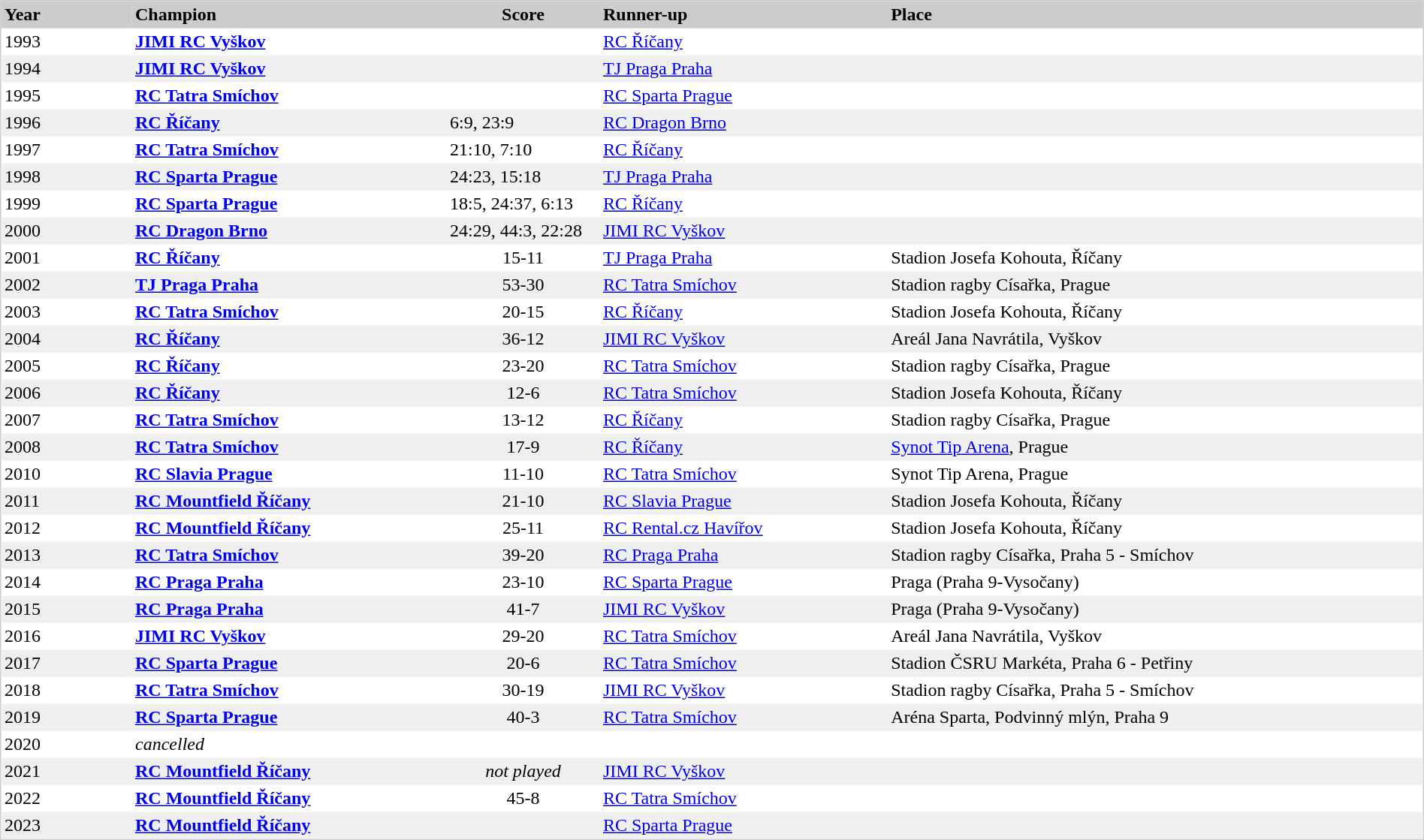<table border="0" width="100%" align="center" cellspacing="0" cellpadding="3" style="border:1px solid #CCCCCC">
<tr bgcolor="#E4E4E4">
<td style="background:#CCCCCC;color:#000000" width="110"><strong>Year</strong></td>
<td style="background:#CCCCCC;color:#000000"><strong>Champion</strong></td>
<td style="background:#CCCCCC;color:#000000" width="130" align="center"><strong>Score</strong></td>
<td style="background:#CCCCCC;color:#000000"><strong>Runner-up</strong></td>
<td style="background:#CCCCCC;color:#000000"><strong>Place</strong></td>
</tr>
<tr>
<td align=left>1993</td>
<td><strong><a href='#'>JIMI RC Vyškov</a></strong></td>
<td></td>
<td><a href='#'>RC Říčany</a></td>
<td></td>
</tr>
<tr bgcolor="#efefef">
<td align=left>1994</td>
<td><strong><a href='#'>JIMI RC Vyškov</a></strong></td>
<td></td>
<td><a href='#'>TJ Praga Praha</a></td>
<td></td>
</tr>
<tr>
<td align=left>1995</td>
<td><strong><a href='#'>RC Tatra Smíchov</a></strong></td>
<td></td>
<td><a href='#'>RC Sparta Prague</a></td>
<td></td>
</tr>
<tr bgcolor="#efefef">
<td align=left>1996</td>
<td><strong><a href='#'>RC Říčany</a></strong></td>
<td>6:9, 23:9</td>
<td><a href='#'>RC Dragon Brno</a></td>
<td></td>
</tr>
<tr>
<td align=left>1997</td>
<td><strong><a href='#'>RC Tatra Smíchov</a></strong></td>
<td>21:10, 7:10</td>
<td><a href='#'>RC Říčany</a></td>
<td></td>
</tr>
<tr bgcolor="#efefef">
<td align=left>1998</td>
<td><strong><a href='#'>RC Sparta Prague</a></strong></td>
<td>24:23, 15:18</td>
<td><a href='#'>TJ Praga Praha</a></td>
<td></td>
</tr>
<tr>
<td align=left>1999</td>
<td><strong><a href='#'>RC Sparta Prague</a></strong></td>
<td>18:5, 24:37, 6:13</td>
<td><a href='#'>RC Říčany</a></td>
<td></td>
</tr>
<tr bgcolor="#efefef">
<td align=left>2000</td>
<td><strong><a href='#'>RC Dragon Brno</a></strong></td>
<td>24:29, 44:3, 22:28</td>
<td><a href='#'>JIMI RC Vyškov</a></td>
<td></td>
</tr>
<tr>
<td align=left>2001</td>
<td><strong><a href='#'>RC Říčany</a></strong></td>
<td align=center>15-11</td>
<td><a href='#'>TJ Praga Praha</a></td>
<td align=left>Stadion Josefa Kohouta, Říčany</td>
</tr>
<tr bgcolor="#efefef">
<td align=left>2002</td>
<td><strong><a href='#'>TJ Praga Praha</a></strong></td>
<td align=center>53-30</td>
<td><a href='#'>RC Tatra Smíchov</a></td>
<td align=left>Stadion ragby Císařka, Prague</td>
</tr>
<tr>
<td align=left>2003</td>
<td><strong><a href='#'>RC Tatra Smíchov</a></strong></td>
<td align=center>20-15</td>
<td><a href='#'>RC Říčany</a></td>
<td align=left>Stadion Josefa Kohouta, Říčany</td>
</tr>
<tr bgcolor="#efefef">
<td align=left>2004</td>
<td><strong><a href='#'>RC Říčany</a></strong></td>
<td align=center>36-12</td>
<td><a href='#'>JIMI RC Vyškov</a></td>
<td align=left>Areál Jana Navrátila, Vyškov</td>
</tr>
<tr>
<td align=left>2005</td>
<td><strong><a href='#'>RC Říčany</a></strong></td>
<td align=center>23-20</td>
<td><a href='#'>RC Tatra Smíchov</a></td>
<td align=left>Stadion ragby Císařka, Prague</td>
</tr>
<tr bgcolor="#efefef">
<td align=left>2006</td>
<td><strong><a href='#'>RC Říčany</a></strong></td>
<td align=center>12-6</td>
<td><a href='#'>RC Tatra Smíchov</a></td>
<td align=left>Stadion Josefa Kohouta, Říčany</td>
</tr>
<tr>
<td align=left>2007</td>
<td><strong><a href='#'>RC Tatra Smíchov</a></strong></td>
<td align=center>13-12</td>
<td><a href='#'>RC Říčany</a></td>
<td align=left>Stadion ragby Císařka, Prague</td>
</tr>
<tr bgcolor="#efefef">
<td align=left>2008</td>
<td><strong><a href='#'>RC Tatra Smíchov</a></strong></td>
<td align=center>17-9</td>
<td><a href='#'>RC Říčany</a></td>
<td align=left><a href='#'>Synot Tip Arena</a>, Prague</td>
</tr>
<tr>
<td align=left>2010</td>
<td><strong><a href='#'>RC Slavia Prague</a></strong></td>
<td align=center>11-10</td>
<td><a href='#'>RC Tatra Smíchov</a></td>
<td align=left>Synot Tip Arena, Prague</td>
</tr>
<tr bgcolor="#efefef">
<td align=left>2011</td>
<td><strong><a href='#'>RC Mountfield Říčany</a></strong></td>
<td align=center>21-10</td>
<td><a href='#'>RC Slavia Prague</a></td>
<td align=left>Stadion Josefa Kohouta, Říčany</td>
</tr>
<tr>
<td align=left>2012</td>
<td><strong><a href='#'>RC Mountfield Říčany</a></strong></td>
<td align=center>25-11</td>
<td><a href='#'>RC Rental.cz Havířov</a></td>
<td align=left>Stadion Josefa Kohouta, Říčany</td>
</tr>
<tr bgcolor="#efefef">
<td align=left>2013</td>
<td><strong><a href='#'>RC Tatra Smíchov</a></strong></td>
<td align=center>39-20</td>
<td><a href='#'>RC Praga Praha</a></td>
<td align=left>Stadion ragby Císařka, Praha 5 - Smíchov</td>
</tr>
<tr>
<td align=left>2014</td>
<td><strong><a href='#'>RC Praga Praha</a></strong></td>
<td align=center>23-10</td>
<td><a href='#'>RC Sparta Prague</a></td>
<td align=left>Praga (Praha 9-Vysočany)</td>
</tr>
<tr bgcolor="#efefef">
<td align=left>2015</td>
<td><strong><a href='#'>RC Praga Praha</a></strong></td>
<td align=center>41-7</td>
<td><a href='#'>JIMI RC Vyškov</a></td>
<td align=left>Praga (Praha 9-Vysočany)</td>
</tr>
<tr>
<td align=left>2016</td>
<td><strong><a href='#'>JIMI RC Vyškov</a></strong></td>
<td align=center>29-20</td>
<td><a href='#'>RC Tatra Smíchov</a></td>
<td align=left>Areál Jana Navrátila, Vyškov</td>
</tr>
<tr bgcolor="#efefef">
<td align=left>2017</td>
<td><strong><a href='#'>RC Sparta Prague</a></strong></td>
<td align=center>20-6</td>
<td><a href='#'>RC Tatra Smíchov</a></td>
<td align=left>Stadion ČSRU Markéta, Praha 6 - Petřiny</td>
</tr>
<tr>
<td align=left>2018</td>
<td><strong><a href='#'>RC Tatra Smíchov</a></strong></td>
<td align=center>30-19</td>
<td><a href='#'>JIMI RC Vyškov</a></td>
<td align=left>Stadion ragby Císařka, Praha 5 - Smíchov</td>
</tr>
<tr bgcolor="#efefef">
<td align=left>2019</td>
<td><strong><a href='#'>RC Sparta Prague</a></strong></td>
<td align=center>40-3</td>
<td><a href='#'>RC Tatra Smíchov</a></td>
<td align=left>Aréna Sparta, Podvinný mlýn, Praha 9</td>
</tr>
<tr>
<td align=left>2020</td>
<td><em>cancelled</em></td>
<td></td>
<td></td>
<td></td>
</tr>
<tr bgcolor="#efefef">
<td align=left>2021</td>
<td><strong><a href='#'>RC Mountfield Říčany</a></strong></td>
<td align=center><em>not played</em></td>
<td><a href='#'>JIMI RC Vyškov</a></td>
<td></td>
</tr>
<tr>
<td align=left>2022</td>
<td><strong><a href='#'>RC Mountfield Říčany</a></strong></td>
<td align=center>45-8</td>
<td><a href='#'>RC Tatra Smíchov</a></td>
<td></td>
</tr>
<tr bgcolor="#efefef">
<td align=left>2023</td>
<td><strong><a href='#'>RC Mountfield Říčany</a></strong></td>
<td align=center></td>
<td><a href='#'>RC Sparta Prague</a></td>
<td></td>
</tr>
<tr>
</tr>
</table>
